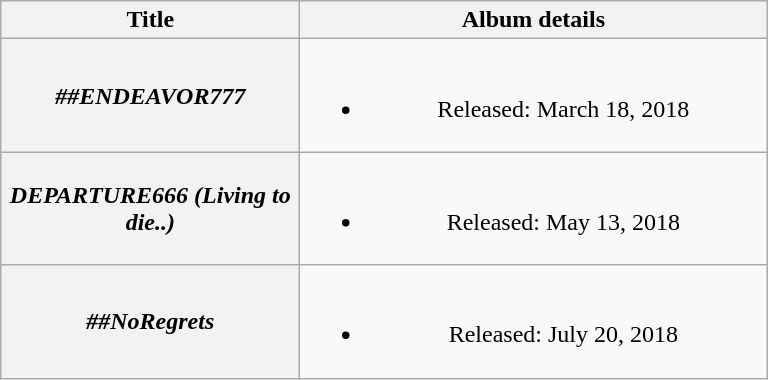<table class="wikitable plainrowheaders" style="text-align:center;">
<tr>
<th scope="col" style="width:12em;">Title</th>
<th scope="col" style="width:19em;">Album details</th>
</tr>
<tr>
<th scope="row"><em>##ENDEAVOR777</em></th>
<td><br><ul><li>Released: March 18, 2018</li></ul></td>
</tr>
<tr>
<th scope="row"><em>DEPARTURE666 (Living to die..)</em></th>
<td><br><ul><li>Released: May 13, 2018</li></ul></td>
</tr>
<tr>
<th scope="row"><em>##NoRegrets</em></th>
<td><br><ul><li>Released: July 20, 2018</li></ul></td>
</tr>
</table>
